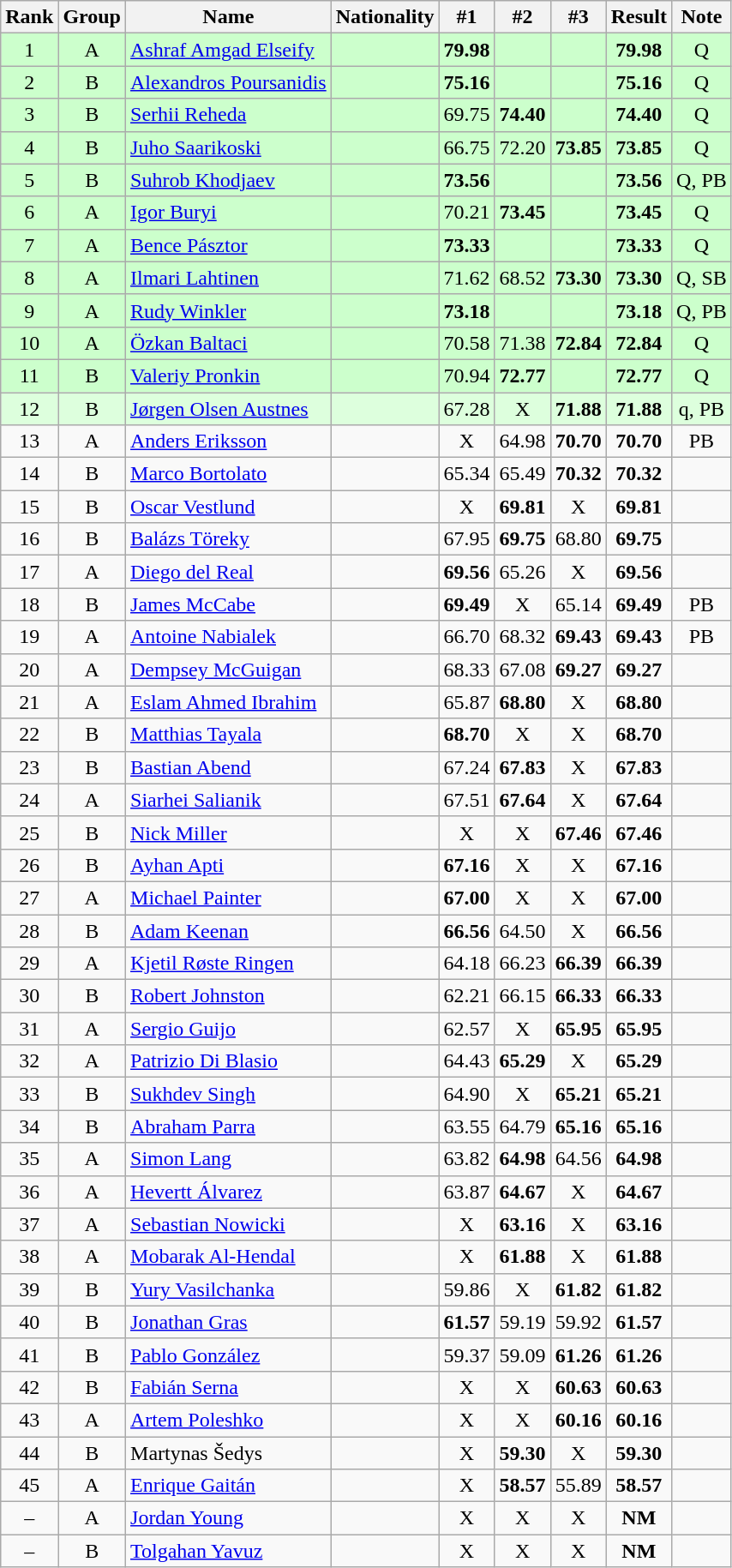<table class="wikitable sortable" style="text-align:center">
<tr>
<th>Rank</th>
<th>Group</th>
<th>Name</th>
<th>Nationality</th>
<th>#1</th>
<th>#2</th>
<th>#3</th>
<th>Result</th>
<th>Note</th>
</tr>
<tr bgcolor=ccffcc>
<td>1</td>
<td>A</td>
<td align=left><a href='#'>Ashraf Amgad Elseify</a></td>
<td align=left></td>
<td><strong>79.98</strong></td>
<td></td>
<td></td>
<td><strong>79.98</strong></td>
<td>Q</td>
</tr>
<tr bgcolor=ccffcc>
<td>2</td>
<td>B</td>
<td align=left><a href='#'>Alexandros Poursanidis</a></td>
<td align=left></td>
<td><strong>75.16</strong></td>
<td></td>
<td></td>
<td><strong>75.16</strong></td>
<td>Q</td>
</tr>
<tr bgcolor=ccffcc>
<td>3</td>
<td>B</td>
<td align=left><a href='#'>Serhii Reheda</a></td>
<td align=left></td>
<td>69.75</td>
<td><strong>74.40</strong></td>
<td></td>
<td><strong>74.40</strong></td>
<td>Q</td>
</tr>
<tr bgcolor=ccffcc>
<td>4</td>
<td>B</td>
<td align=left><a href='#'>Juho Saarikoski</a></td>
<td align=left></td>
<td>66.75</td>
<td>72.20</td>
<td><strong>73.85</strong></td>
<td><strong>73.85</strong></td>
<td>Q</td>
</tr>
<tr bgcolor=ccffcc>
<td>5</td>
<td>B</td>
<td align=left><a href='#'>Suhrob Khodjaev</a></td>
<td align=left></td>
<td><strong>73.56</strong></td>
<td></td>
<td></td>
<td><strong>73.56</strong></td>
<td>Q, PB</td>
</tr>
<tr bgcolor=ccffcc>
<td>6</td>
<td>A</td>
<td align=left><a href='#'>Igor Buryi</a></td>
<td align=left></td>
<td>70.21</td>
<td><strong>73.45</strong></td>
<td></td>
<td><strong>73.45</strong></td>
<td>Q</td>
</tr>
<tr bgcolor=ccffcc>
<td>7</td>
<td>A</td>
<td align=left><a href='#'>Bence Pásztor</a></td>
<td align=left></td>
<td><strong>73.33</strong></td>
<td></td>
<td></td>
<td><strong>73.33</strong></td>
<td>Q</td>
</tr>
<tr bgcolor=ccffcc>
<td>8</td>
<td>A</td>
<td align=left><a href='#'>Ilmari Lahtinen</a></td>
<td align=left></td>
<td>71.62</td>
<td>68.52</td>
<td><strong>73.30</strong></td>
<td><strong>73.30</strong></td>
<td>Q, SB</td>
</tr>
<tr bgcolor=ccffcc>
<td>9</td>
<td>A</td>
<td align=left><a href='#'>Rudy Winkler</a></td>
<td align=left></td>
<td><strong>73.18</strong></td>
<td></td>
<td></td>
<td><strong>73.18</strong></td>
<td>Q, PB</td>
</tr>
<tr bgcolor=ccffcc>
<td>10</td>
<td>A</td>
<td align=left><a href='#'>Özkan Baltaci</a></td>
<td align=left></td>
<td>70.58</td>
<td>71.38</td>
<td><strong>72.84</strong></td>
<td><strong>72.84</strong></td>
<td>Q</td>
</tr>
<tr bgcolor=ccffcc>
<td>11</td>
<td>B</td>
<td align=left><a href='#'>Valeriy Pronkin</a></td>
<td align=left></td>
<td>70.94</td>
<td><strong>72.77</strong></td>
<td></td>
<td><strong>72.77</strong></td>
<td>Q</td>
</tr>
<tr bgcolor=ddffdd>
<td>12</td>
<td>B</td>
<td align=left><a href='#'>Jørgen Olsen Austnes</a></td>
<td align=left></td>
<td>67.28</td>
<td>X</td>
<td><strong>71.88</strong></td>
<td><strong>71.88</strong></td>
<td>q, PB</td>
</tr>
<tr>
<td>13</td>
<td>A</td>
<td align=left><a href='#'>Anders Eriksson</a></td>
<td align=left></td>
<td>X</td>
<td>64.98</td>
<td><strong>70.70</strong></td>
<td><strong>70.70</strong></td>
<td>PB</td>
</tr>
<tr>
<td>14</td>
<td>B</td>
<td align=left><a href='#'>Marco Bortolato</a></td>
<td align=left></td>
<td>65.34</td>
<td>65.49</td>
<td><strong>70.32</strong></td>
<td><strong>70.32</strong></td>
<td></td>
</tr>
<tr>
<td>15</td>
<td>B</td>
<td align=left><a href='#'>Oscar Vestlund</a></td>
<td align=left></td>
<td>X</td>
<td><strong>69.81</strong></td>
<td>X</td>
<td><strong>69.81</strong></td>
<td></td>
</tr>
<tr>
<td>16</td>
<td>B</td>
<td align=left><a href='#'>Balázs Töreky</a></td>
<td align=left></td>
<td>67.95</td>
<td><strong>69.75</strong></td>
<td>68.80</td>
<td><strong>69.75</strong></td>
<td></td>
</tr>
<tr>
<td>17</td>
<td>A</td>
<td align=left><a href='#'>Diego del Real</a></td>
<td align=left></td>
<td><strong>69.56</strong></td>
<td>65.26</td>
<td>X</td>
<td><strong>69.56</strong></td>
<td></td>
</tr>
<tr>
<td>18</td>
<td>B</td>
<td align=left><a href='#'>James McCabe</a></td>
<td align=left></td>
<td><strong>69.49</strong></td>
<td>X</td>
<td>65.14</td>
<td><strong>69.49</strong></td>
<td>PB</td>
</tr>
<tr>
<td>19</td>
<td>A</td>
<td align=left><a href='#'>Antoine Nabialek</a></td>
<td align=left></td>
<td>66.70</td>
<td>68.32</td>
<td><strong>69.43</strong></td>
<td><strong>69.43</strong></td>
<td>PB</td>
</tr>
<tr>
<td>20</td>
<td>A</td>
<td align=left><a href='#'>Dempsey McGuigan</a></td>
<td align=left></td>
<td>68.33</td>
<td>67.08</td>
<td><strong>69.27</strong></td>
<td><strong>69.27</strong></td>
<td></td>
</tr>
<tr>
<td>21</td>
<td>A</td>
<td align=left><a href='#'>Eslam Ahmed Ibrahim</a></td>
<td align=left></td>
<td>65.87</td>
<td><strong>68.80</strong></td>
<td>X</td>
<td><strong>68.80</strong></td>
<td></td>
</tr>
<tr>
<td>22</td>
<td>B</td>
<td align=left><a href='#'>Matthias Tayala</a></td>
<td align=left></td>
<td><strong>68.70</strong></td>
<td>X</td>
<td>X</td>
<td><strong>68.70</strong></td>
<td></td>
</tr>
<tr>
<td>23</td>
<td>B</td>
<td align=left><a href='#'>Bastian Abend</a></td>
<td align=left></td>
<td>67.24</td>
<td><strong>67.83</strong></td>
<td>X</td>
<td><strong>67.83</strong></td>
<td></td>
</tr>
<tr>
<td>24</td>
<td>A</td>
<td align=left><a href='#'>Siarhei Salianik</a></td>
<td align=left></td>
<td>67.51</td>
<td><strong>67.64</strong></td>
<td>X</td>
<td><strong>67.64</strong></td>
<td></td>
</tr>
<tr>
<td>25</td>
<td>B</td>
<td align=left><a href='#'>Nick Miller</a></td>
<td align=left></td>
<td>X</td>
<td>X</td>
<td><strong>67.46</strong></td>
<td><strong>67.46</strong></td>
<td></td>
</tr>
<tr>
<td>26</td>
<td>B</td>
<td align=left><a href='#'>Ayhan Apti</a></td>
<td align=left></td>
<td><strong>67.16</strong></td>
<td>X</td>
<td>X</td>
<td><strong>67.16</strong></td>
<td></td>
</tr>
<tr>
<td>27</td>
<td>A</td>
<td align=left><a href='#'>Michael Painter</a></td>
<td align=left></td>
<td><strong>67.00</strong></td>
<td>X</td>
<td>X</td>
<td><strong>67.00</strong></td>
<td></td>
</tr>
<tr>
<td>28</td>
<td>B</td>
<td align=left><a href='#'>Adam Keenan</a></td>
<td align=left></td>
<td><strong>66.56</strong></td>
<td>64.50</td>
<td>X</td>
<td><strong>66.56</strong></td>
<td></td>
</tr>
<tr>
<td>29</td>
<td>A</td>
<td align=left><a href='#'>Kjetil Røste Ringen</a></td>
<td align=left></td>
<td>64.18</td>
<td>66.23</td>
<td><strong>66.39</strong></td>
<td><strong>66.39</strong></td>
<td></td>
</tr>
<tr>
<td>30</td>
<td>B</td>
<td align=left><a href='#'>Robert Johnston</a></td>
<td align=left></td>
<td>62.21</td>
<td>66.15</td>
<td><strong>66.33</strong></td>
<td><strong>66.33</strong></td>
<td></td>
</tr>
<tr>
<td>31</td>
<td>A</td>
<td align=left><a href='#'>Sergio Guijo</a></td>
<td align=left></td>
<td>62.57</td>
<td>X</td>
<td><strong>65.95</strong></td>
<td><strong>65.95</strong></td>
<td></td>
</tr>
<tr>
<td>32</td>
<td>A</td>
<td align=left><a href='#'>Patrizio Di Blasio</a></td>
<td align=left></td>
<td>64.43</td>
<td><strong>65.29</strong></td>
<td>X</td>
<td><strong>65.29</strong></td>
<td></td>
</tr>
<tr>
<td>33</td>
<td>B</td>
<td align=left><a href='#'>Sukhdev Singh</a></td>
<td align=left></td>
<td>64.90</td>
<td>X</td>
<td><strong>65.21</strong></td>
<td><strong>65.21</strong></td>
<td></td>
</tr>
<tr>
<td>34</td>
<td>B</td>
<td align=left><a href='#'>Abraham Parra</a></td>
<td align=left></td>
<td>63.55</td>
<td>64.79</td>
<td><strong>65.16</strong></td>
<td><strong>65.16</strong></td>
<td></td>
</tr>
<tr>
<td>35</td>
<td>A</td>
<td align=left><a href='#'>Simon Lang</a></td>
<td align=left></td>
<td>63.82</td>
<td><strong>64.98</strong></td>
<td>64.56</td>
<td><strong>64.98</strong></td>
<td></td>
</tr>
<tr>
<td>36</td>
<td>A</td>
<td align=left><a href='#'>Hevertt Álvarez</a></td>
<td align=left></td>
<td>63.87</td>
<td><strong>64.67</strong></td>
<td>X</td>
<td><strong>64.67</strong></td>
<td></td>
</tr>
<tr>
<td>37</td>
<td>A</td>
<td align=left><a href='#'>Sebastian Nowicki</a></td>
<td align=left></td>
<td>X</td>
<td><strong>63.16</strong></td>
<td>X</td>
<td><strong>63.16</strong></td>
<td></td>
</tr>
<tr>
<td>38</td>
<td>A</td>
<td align=left><a href='#'>Mobarak Al-Hendal</a></td>
<td align=left></td>
<td>X</td>
<td><strong>61.88</strong></td>
<td>X</td>
<td><strong>61.88</strong></td>
<td></td>
</tr>
<tr>
<td>39</td>
<td>B</td>
<td align=left><a href='#'>Yury Vasilchanka</a></td>
<td align=left></td>
<td>59.86</td>
<td>X</td>
<td><strong>61.82</strong></td>
<td><strong>61.82</strong></td>
<td></td>
</tr>
<tr>
<td>40</td>
<td>B</td>
<td align=left><a href='#'>Jonathan Gras</a></td>
<td align=left></td>
<td><strong>61.57</strong></td>
<td>59.19</td>
<td>59.92</td>
<td><strong>61.57</strong></td>
<td></td>
</tr>
<tr>
<td>41</td>
<td>B</td>
<td align=left><a href='#'>Pablo González</a></td>
<td align=left></td>
<td>59.37</td>
<td>59.09</td>
<td><strong>61.26</strong></td>
<td><strong>61.26</strong></td>
<td></td>
</tr>
<tr>
<td>42</td>
<td>B</td>
<td align=left><a href='#'>Fabián Serna</a></td>
<td align=left></td>
<td>X</td>
<td>X</td>
<td><strong>60.63</strong></td>
<td><strong>60.63</strong></td>
<td></td>
</tr>
<tr>
<td>43</td>
<td>A</td>
<td align=left><a href='#'>Artem Poleshko</a></td>
<td align=left></td>
<td>X</td>
<td>X</td>
<td><strong>60.16</strong></td>
<td><strong>60.16</strong></td>
<td></td>
</tr>
<tr>
<td>44</td>
<td>B</td>
<td align=left>Martynas Šedys</td>
<td align=left></td>
<td>X</td>
<td><strong>59.30</strong></td>
<td>X</td>
<td><strong>59.30</strong></td>
<td></td>
</tr>
<tr>
<td>45</td>
<td>A</td>
<td align=left><a href='#'>Enrique Gaitán</a></td>
<td align=left></td>
<td>X</td>
<td><strong>58.57</strong></td>
<td>55.89</td>
<td><strong>58.57</strong></td>
<td></td>
</tr>
<tr>
<td>–</td>
<td>A</td>
<td align=left><a href='#'>Jordan Young</a></td>
<td align=left></td>
<td>X</td>
<td>X</td>
<td>X</td>
<td><strong>NM</strong></td>
<td></td>
</tr>
<tr>
<td>–</td>
<td>B</td>
<td align=left><a href='#'>Tolgahan Yavuz</a></td>
<td align=left></td>
<td>X</td>
<td>X</td>
<td>X</td>
<td><strong>NM</strong></td>
<td></td>
</tr>
</table>
